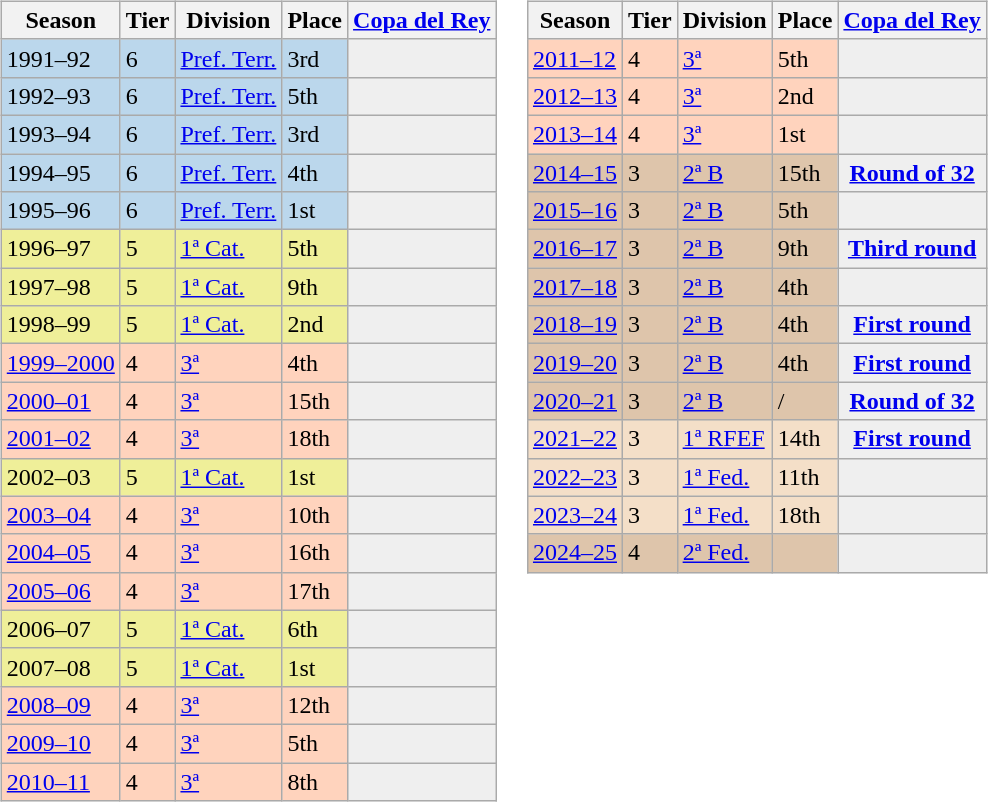<table>
<tr>
<td valign="top" width=0%><br><table class="wikitable">
<tr style="background:#f0f6fa;">
<th>Season</th>
<th>Tier</th>
<th>Division</th>
<th>Place</th>
<th><a href='#'>Copa del Rey</a></th>
</tr>
<tr>
<td style="background:#BBD7EC;">1991–92</td>
<td style="background:#BBD7EC;">6</td>
<td style="background:#BBD7EC;"><a href='#'>Pref. Terr.</a></td>
<td style="background:#BBD7EC;">3rd</td>
<th style="background:#efefef;"></th>
</tr>
<tr>
<td style="background:#BBD7EC;">1992–93</td>
<td style="background:#BBD7EC;">6</td>
<td style="background:#BBD7EC;"><a href='#'>Pref. Terr.</a></td>
<td style="background:#BBD7EC;">5th</td>
<th style="background:#efefef;"></th>
</tr>
<tr>
<td style="background:#BBD7EC;">1993–94</td>
<td style="background:#BBD7EC;">6</td>
<td style="background:#BBD7EC;"><a href='#'>Pref. Terr.</a></td>
<td style="background:#BBD7EC;">3rd</td>
<th style="background:#efefef;"></th>
</tr>
<tr>
<td style="background:#BBD7EC;">1994–95</td>
<td style="background:#BBD7EC;">6</td>
<td style="background:#BBD7EC;"><a href='#'>Pref. Terr.</a></td>
<td style="background:#BBD7EC;">4th</td>
<th style="background:#efefef;"></th>
</tr>
<tr>
<td style="background:#BBD7EC;">1995–96</td>
<td style="background:#BBD7EC;">6</td>
<td style="background:#BBD7EC;"><a href='#'>Pref. Terr.</a></td>
<td style="background:#BBD7EC;">1st</td>
<th style="background:#efefef;"></th>
</tr>
<tr>
<td style="background:#EFEF99;">1996–97</td>
<td style="background:#EFEF99;">5</td>
<td style="background:#EFEF99;"><a href='#'>1ª Cat.</a></td>
<td style="background:#EFEF99;">5th</td>
<th style="background:#efefef;"></th>
</tr>
<tr>
<td style="background:#EFEF99;">1997–98</td>
<td style="background:#EFEF99;">5</td>
<td style="background:#EFEF99;"><a href='#'>1ª Cat.</a></td>
<td style="background:#EFEF99;">9th</td>
<th style="background:#efefef;"></th>
</tr>
<tr>
<td style="background:#EFEF99;">1998–99</td>
<td style="background:#EFEF99;">5</td>
<td style="background:#EFEF99;"><a href='#'>1ª Cat.</a></td>
<td style="background:#EFEF99;">2nd</td>
<th style="background:#efefef;"></th>
</tr>
<tr>
<td style="background:#FFD3BD;"><a href='#'>1999–2000</a></td>
<td style="background:#FFD3BD;">4</td>
<td style="background:#FFD3BD;"><a href='#'>3ª</a></td>
<td style="background:#FFD3BD;">4th</td>
<td style="background:#efefef;"></td>
</tr>
<tr>
<td style="background:#FFD3BD;"><a href='#'>2000–01</a></td>
<td style="background:#FFD3BD;">4</td>
<td style="background:#FFD3BD;"><a href='#'>3ª</a></td>
<td style="background:#FFD3BD;">15th</td>
<td style="background:#efefef;"></td>
</tr>
<tr>
<td style="background:#FFD3BD;"><a href='#'>2001–02</a></td>
<td style="background:#FFD3BD;">4</td>
<td style="background:#FFD3BD;"><a href='#'>3ª</a></td>
<td style="background:#FFD3BD;">18th</td>
<th style="background:#efefef;"></th>
</tr>
<tr>
<td style="background:#EFEF99;">2002–03</td>
<td style="background:#EFEF99;">5</td>
<td style="background:#EFEF99;"><a href='#'>1ª Cat.</a></td>
<td style="background:#EFEF99;">1st</td>
<th style="background:#efefef;"></th>
</tr>
<tr>
<td style="background:#FFD3BD;"><a href='#'>2003–04</a></td>
<td style="background:#FFD3BD;">4</td>
<td style="background:#FFD3BD;"><a href='#'>3ª</a></td>
<td style="background:#FFD3BD;">10th</td>
<th style="background:#efefef;"></th>
</tr>
<tr>
<td style="background:#FFD3BD;"><a href='#'>2004–05</a></td>
<td style="background:#FFD3BD;">4</td>
<td style="background:#FFD3BD;"><a href='#'>3ª</a></td>
<td style="background:#FFD3BD;">16th</td>
<th style="background:#efefef;"></th>
</tr>
<tr>
<td style="background:#FFD3BD;"><a href='#'>2005–06</a></td>
<td style="background:#FFD3BD;">4</td>
<td style="background:#FFD3BD;"><a href='#'>3ª</a></td>
<td style="background:#FFD3BD;">17th</td>
<th style="background:#efefef;"></th>
</tr>
<tr>
<td style="background:#EFEF99;">2006–07</td>
<td style="background:#EFEF99;">5</td>
<td style="background:#EFEF99;"><a href='#'>1ª Cat.</a></td>
<td style="background:#EFEF99;">6th</td>
<th style="background:#efefef;"></th>
</tr>
<tr>
<td style="background:#EFEF99;">2007–08</td>
<td style="background:#EFEF99;">5</td>
<td style="background:#EFEF99;"><a href='#'>1ª Cat.</a></td>
<td style="background:#EFEF99;">1st</td>
<th style="background:#efefef;"></th>
</tr>
<tr>
<td style="background:#FFD3BD;"><a href='#'>2008–09</a></td>
<td style="background:#FFD3BD;">4</td>
<td style="background:#FFD3BD;"><a href='#'>3ª</a></td>
<td style="background:#FFD3BD;">12th</td>
<td style="background:#efefef;"></td>
</tr>
<tr>
<td style="background:#FFD3BD;"><a href='#'>2009–10</a></td>
<td style="background:#FFD3BD;">4</td>
<td style="background:#FFD3BD;"><a href='#'>3ª</a></td>
<td style="background:#FFD3BD;">5th</td>
<td style="background:#efefef;"></td>
</tr>
<tr>
<td style="background:#FFD3BD;"><a href='#'>2010–11</a></td>
<td style="background:#FFD3BD;">4</td>
<td style="background:#FFD3BD;"><a href='#'>3ª</a></td>
<td style="background:#FFD3BD;">8th</td>
<td style="background:#efefef;"></td>
</tr>
</table>
</td>
<td valign="top" width=0%><br><table class="wikitable">
<tr style="background:#f0f6fa;">
<th>Season</th>
<th>Tier</th>
<th>Division</th>
<th>Place</th>
<th><a href='#'>Copa del Rey</a></th>
</tr>
<tr>
<td style="background:#FFD3BD;"><a href='#'>2011–12</a></td>
<td style="background:#FFD3BD;">4</td>
<td style="background:#FFD3BD;"><a href='#'>3ª</a></td>
<td style="background:#FFD3BD;">5th</td>
<td style="background:#efefef;"></td>
</tr>
<tr>
<td style="background:#FFD3BD;"><a href='#'>2012–13</a></td>
<td style="background:#FFD3BD;">4</td>
<td style="background:#FFD3BD;"><a href='#'>3ª</a></td>
<td style="background:#FFD3BD;">2nd</td>
<td style="background:#efefef;"></td>
</tr>
<tr>
<td style="background:#FFD3BD;"><a href='#'>2013–14</a></td>
<td style="background:#FFD3BD;">4</td>
<td style="background:#FFD3BD;"><a href='#'>3ª</a></td>
<td style="background:#FFD3BD;">1st</td>
<td style="background:#efefef;"></td>
</tr>
<tr>
<td style="background:#DEC5AB;"><a href='#'>2014–15</a></td>
<td style="background:#DEC5AB;">3</td>
<td style="background:#DEC5AB;"><a href='#'>2ª B</a></td>
<td style="background:#DEC5AB;">15th</td>
<th style="background:#efefef;"><a href='#'>Round of 32</a></th>
</tr>
<tr>
<td style="background:#DEC5AB;"><a href='#'>2015–16</a></td>
<td style="background:#DEC5AB;">3</td>
<td style="background:#DEC5AB;"><a href='#'>2ª B</a></td>
<td style="background:#DEC5AB;">5th</td>
<th style="background:#efefef;"></th>
</tr>
<tr>
<td style="background:#DEC5AB;"><a href='#'>2016–17</a></td>
<td style="background:#DEC5AB;">3</td>
<td style="background:#DEC5AB;"><a href='#'>2ª B</a></td>
<td style="background:#DEC5AB;">9th</td>
<th style="background:#efefef;"><a href='#'>Third round</a></th>
</tr>
<tr>
<td style="background:#DEC5AB;"><a href='#'>2017–18</a></td>
<td style="background:#DEC5AB;">3</td>
<td style="background:#DEC5AB;"><a href='#'>2ª B</a></td>
<td style="background:#DEC5AB;">4th</td>
<th style="background:#efefef;"></th>
</tr>
<tr>
<td style="background:#DEC5AB;"><a href='#'>2018–19</a></td>
<td style="background:#DEC5AB;">3</td>
<td style="background:#DEC5AB;"><a href='#'>2ª B</a></td>
<td style="background:#DEC5AB;">4th</td>
<th style="background:#efefef;"><a href='#'>First round</a></th>
</tr>
<tr>
<td style="background:#DEC5AB;"><a href='#'>2019–20</a></td>
<td style="background:#DEC5AB;">3</td>
<td style="background:#DEC5AB;"><a href='#'>2ª B</a></td>
<td style="background:#DEC5AB;">4th</td>
<th style="background:#efefef;"><a href='#'>First round</a></th>
</tr>
<tr>
<td style="background:#DEC5AB;"><a href='#'>2020–21</a></td>
<td style="background:#DEC5AB;">3</td>
<td style="background:#DEC5AB;"><a href='#'>2ª B</a></td>
<td style="background:#DEC5AB;"> / </td>
<th style="background:#efefef;"><a href='#'>Round of 32</a></th>
</tr>
<tr>
<td style="background:#F4DFC8;"><a href='#'>2021–22</a></td>
<td style="background:#F4DFC8;">3</td>
<td style="background:#F4DFC8;"><a href='#'>1ª RFEF</a></td>
<td style="background:#F4DFC8;">14th</td>
<th style="background:#efefef;"><a href='#'>First round</a></th>
</tr>
<tr>
<td style="background:#F4DFC8;"><a href='#'>2022–23</a></td>
<td style="background:#F4DFC8;">3</td>
<td style="background:#F4DFC8;"><a href='#'>1ª Fed.</a></td>
<td style="background:#F4DFC8;">11th</td>
<th style="background:#efefef;"></th>
</tr>
<tr>
<td style="background:#F4DFC8;"><a href='#'>2023–24</a></td>
<td style="background:#F4DFC8;">3</td>
<td style="background:#F4DFC8;"><a href='#'>1ª Fed.</a></td>
<td style="background:#F4DFC8;">18th</td>
<th style="background:#efefef;"></th>
</tr>
<tr>
<td style="background:#DEC5AB;"><a href='#'>2024–25</a></td>
<td style="background:#DEC5AB;">4</td>
<td style="background:#DEC5AB;"><a href='#'>2ª Fed.</a></td>
<td style="background:#DEC5AB;"></td>
<th style="background:#efefef;"></th>
</tr>
</table>
</td>
</tr>
</table>
